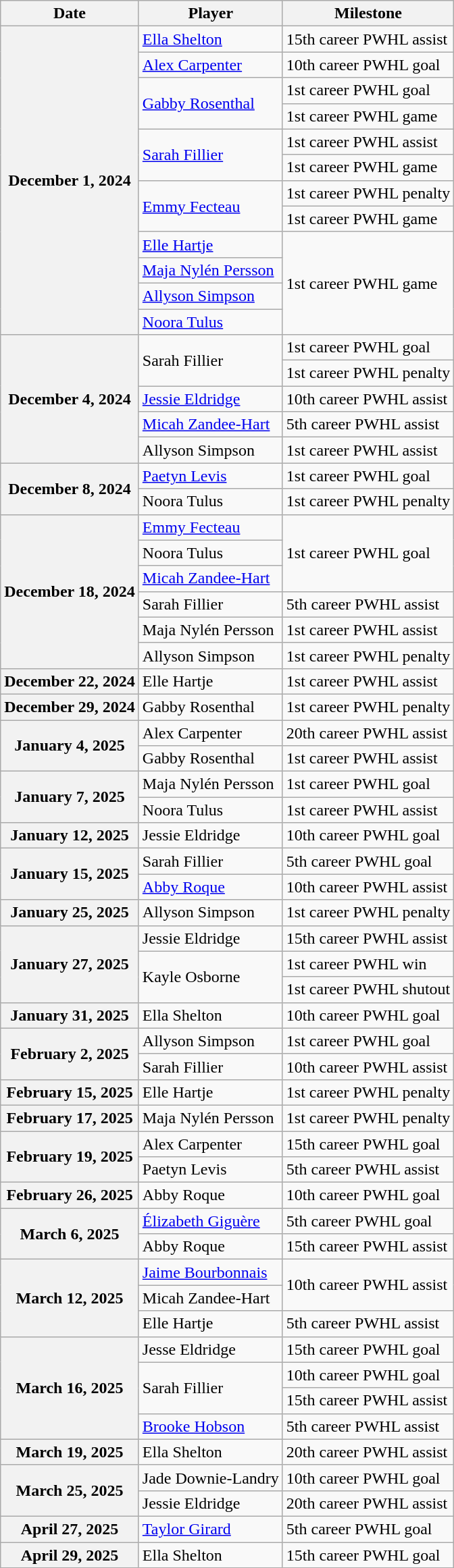<table class="wikitable">
<tr>
<th scope="col">Date</th>
<th scope="col">Player</th>
<th scope="col">Milestone</th>
</tr>
<tr>
<th scope="rowgroup" rowspan="12">December 1, 2024</th>
<td><a href='#'>Ella Shelton</a></td>
<td>15th career PWHL assist</td>
</tr>
<tr>
<td><a href='#'>Alex Carpenter</a></td>
<td>10th career PWHL goal</td>
</tr>
<tr>
<td rowspan="2"><a href='#'>Gabby Rosenthal</a></td>
<td>1st career PWHL goal</td>
</tr>
<tr>
<td>1st career PWHL game</td>
</tr>
<tr>
<td rowspan="2"><a href='#'>Sarah Fillier</a></td>
<td>1st career PWHL assist</td>
</tr>
<tr>
<td>1st career PWHL game</td>
</tr>
<tr>
<td rowspan="2"><a href='#'>Emmy Fecteau</a></td>
<td>1st career PWHL penalty</td>
</tr>
<tr>
<td>1st career PWHL game</td>
</tr>
<tr>
<td><a href='#'>Elle Hartje</a></td>
<td rowspan="4">1st career PWHL game</td>
</tr>
<tr>
<td><a href='#'>Maja Nylén Persson</a></td>
</tr>
<tr>
<td><a href='#'>Allyson Simpson</a></td>
</tr>
<tr>
<td><a href='#'>Noora Tulus</a></td>
</tr>
<tr>
<th scope="rowgroup" rowspan="5">December 4, 2024</th>
<td rowspan="2">Sarah Fillier</td>
<td>1st career PWHL goal</td>
</tr>
<tr>
<td>1st career PWHL penalty</td>
</tr>
<tr>
<td><a href='#'>Jessie Eldridge</a></td>
<td>10th career PWHL assist</td>
</tr>
<tr>
<td><a href='#'>Micah Zandee-Hart</a></td>
<td>5th career PWHL assist</td>
</tr>
<tr>
<td>Allyson Simpson</td>
<td>1st career PWHL assist</td>
</tr>
<tr>
<th scope="rowgroup" rowspan="2">December 8, 2024</th>
<td><a href='#'>Paetyn Levis</a></td>
<td>1st career PWHL goal</td>
</tr>
<tr>
<td>Noora Tulus</td>
<td>1st career PWHL penalty</td>
</tr>
<tr>
<th scope="rowgroup" rowspan="6">December 18, 2024</th>
<td><a href='#'>Emmy Fecteau</a></td>
<td rowspan="3">1st career PWHL goal</td>
</tr>
<tr>
<td>Noora Tulus</td>
</tr>
<tr>
<td><a href='#'>Micah Zandee-Hart</a></td>
</tr>
<tr>
<td>Sarah Fillier</td>
<td>5th career PWHL assist</td>
</tr>
<tr>
<td>Maja Nylén Persson</td>
<td>1st career PWHL assist</td>
</tr>
<tr>
<td>Allyson Simpson</td>
<td>1st career PWHL penalty</td>
</tr>
<tr>
<th scope="rowgroup" rowspan="1">December 22, 2024</th>
<td>Elle Hartje</td>
<td>1st career PWHL assist</td>
</tr>
<tr>
<th scope="rowgroup" rowspan="1">December 29, 2024</th>
<td>Gabby Rosenthal</td>
<td>1st career PWHL penalty</td>
</tr>
<tr>
<th scope="rowgroup" rowspan="2">January 4, 2025</th>
<td>Alex Carpenter</td>
<td>20th career PWHL assist</td>
</tr>
<tr>
<td>Gabby Rosenthal</td>
<td>1st career PWHL assist</td>
</tr>
<tr>
<th scope="rowgroup" rowspan="2">January 7, 2025</th>
<td>Maja Nylén Persson</td>
<td>1st career PWHL goal</td>
</tr>
<tr>
<td>Noora Tulus</td>
<td>1st career PWHL assist</td>
</tr>
<tr>
<th scope="rowgroup" rowspan="1">January 12, 2025</th>
<td>Jessie Eldridge</td>
<td>10th career PWHL goal</td>
</tr>
<tr>
<th scope="rowgroup" rowspan="2">January 15, 2025</th>
<td>Sarah Fillier</td>
<td>5th career PWHL goal</td>
</tr>
<tr>
<td><a href='#'>Abby Roque</a></td>
<td>10th career PWHL assist</td>
</tr>
<tr>
<th scope="rowgroup" rowspan="1">January 25, 2025</th>
<td>Allyson Simpson</td>
<td>1st career PWHL penalty</td>
</tr>
<tr>
<th scope="rowgroup" rowspan="3">January 27, 2025</th>
<td>Jessie Eldridge</td>
<td>15th career PWHL assist</td>
</tr>
<tr>
<td rowspan="2">Kayle Osborne</td>
<td>1st career PWHL win</td>
</tr>
<tr>
<td>1st career PWHL shutout</td>
</tr>
<tr>
<th scope="rowgroup" rowspan="1">January 31, 2025</th>
<td>Ella Shelton</td>
<td>10th career PWHL goal</td>
</tr>
<tr>
<th scope="rowgroup" rowspan="2">February 2, 2025</th>
<td>Allyson Simpson</td>
<td>1st career PWHL goal</td>
</tr>
<tr>
<td>Sarah Fillier</td>
<td>10th career PWHL assist</td>
</tr>
<tr>
<th scope="rowgroup" rowspan="1">February 15, 2025</th>
<td>Elle Hartje</td>
<td>1st career PWHL penalty</td>
</tr>
<tr>
<th scope="rowgroup" rowspan="1">February 17, 2025</th>
<td>Maja Nylén Persson</td>
<td>1st career PWHL penalty</td>
</tr>
<tr>
<th scope="rowgroup" rowspan="2">February 19, 2025</th>
<td>Alex Carpenter</td>
<td>15th career PWHL goal</td>
</tr>
<tr>
<td>Paetyn Levis</td>
<td>5th career PWHL assist</td>
</tr>
<tr>
<th scope="rowgroup" rowspan="1">February 26, 2025</th>
<td>Abby Roque</td>
<td>10th career PWHL goal</td>
</tr>
<tr>
<th scope="rowgroup" rowspan="2">March 6, 2025</th>
<td><a href='#'>Élizabeth Giguère</a></td>
<td>5th career PWHL goal</td>
</tr>
<tr>
<td>Abby Roque</td>
<td>15th career PWHL assist</td>
</tr>
<tr>
<th scope="rowgroup" rowspan="3">March 12, 2025</th>
<td><a href='#'>Jaime Bourbonnais</a></td>
<td rowspan="2">10th career PWHL assist</td>
</tr>
<tr>
<td>Micah Zandee-Hart</td>
</tr>
<tr>
<td>Elle Hartje</td>
<td>5th career PWHL assist</td>
</tr>
<tr>
<th scope="rowgroup" rowspan="4">March 16, 2025</th>
<td>Jesse Eldridge</td>
<td>15th career PWHL goal</td>
</tr>
<tr>
<td rowspan="2">Sarah Fillier</td>
<td>10th career PWHL goal</td>
</tr>
<tr>
<td>15th career PWHL assist</td>
</tr>
<tr>
<td><a href='#'>Brooke Hobson</a></td>
<td>5th career PWHL assist</td>
</tr>
<tr>
<th scope="rowgroup" rowspan="1">March 19, 2025</th>
<td>Ella Shelton</td>
<td>20th career PWHL assist</td>
</tr>
<tr>
<th scope="rowgroup" rowspan="2">March 25, 2025</th>
<td>Jade Downie-Landry</td>
<td>10th career PWHL goal</td>
</tr>
<tr>
<td>Jessie Eldridge</td>
<td>20th career PWHL assist</td>
</tr>
<tr>
<th scope="rowgroup" rowspan="1">April 27, 2025</th>
<td><a href='#'>Taylor Girard</a></td>
<td>5th career PWHL goal</td>
</tr>
<tr>
<th scope="rowgroup" rowspan="1">April 29, 2025</th>
<td>Ella Shelton</td>
<td>15th career PWHL goal</td>
</tr>
</table>
